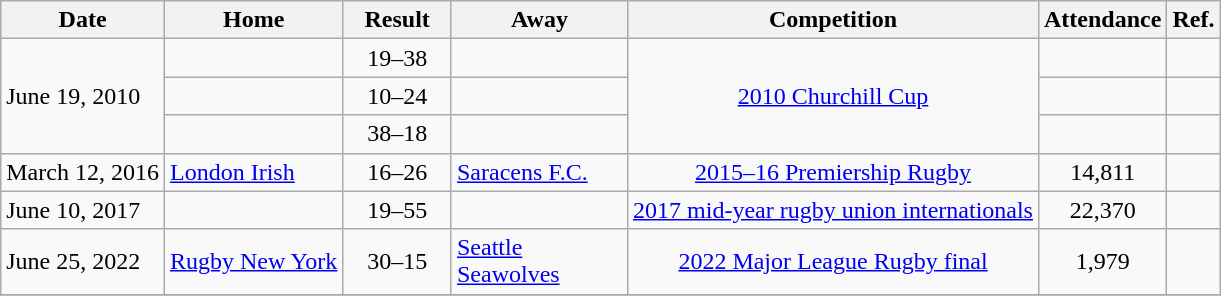<table class="wikitable">
<tr>
<th>Date</th>
<th>Home</th>
<th width=65px>Result</th>
<th width=110px>Away</th>
<th>Competition</th>
<th>Attendance</th>
<th>Ref.</th>
</tr>
<tr>
<td rowspan=3>June 19, 2010</td>
<td></td>
<td style="text-align:center;">19–38</td>
<td></td>
<td rowspan=3 style="text-align:center;"><a href='#'>2010 Churchill Cup</a></td>
<td style="text-align:center;"></td>
<td></td>
</tr>
<tr>
<td></td>
<td style="text-align:center;">10–24</td>
<td></td>
<td></td>
<td style="text-align:center;"></td>
</tr>
<tr>
<td></td>
<td style="text-align:center;">38–18</td>
<td></td>
<td style="text-align:center;"></td>
<td></td>
</tr>
<tr>
<td>March 12, 2016</td>
<td> <a href='#'>London Irish</a></td>
<td style="text-align:center;">16–26</td>
<td> <a href='#'>Saracens F.C.</a></td>
<td style="text-align:center;"><a href='#'>2015–16 Premiership Rugby</a></td>
<td style="text-align:center;">14,811</td>
<td></td>
</tr>
<tr>
<td>June 10, 2017</td>
<td></td>
<td style="text-align:center;">19–55</td>
<td></td>
<td><a href='#'>2017 mid-year rugby union internationals</a></td>
<td style="text-align:center;">22,370</td>
<td></td>
</tr>
<tr>
<td>June 25, 2022</td>
<td> <a href='#'>Rugby New York</a></td>
<td style="text-align:center;">30–15</td>
<td> <a href='#'>Seattle Seawolves</a></td>
<td style="text-align:center;"><a href='#'>2022 Major League Rugby final</a></td>
<td style="text-align:center;">1,979</td>
<td></td>
</tr>
<tr>
</tr>
</table>
